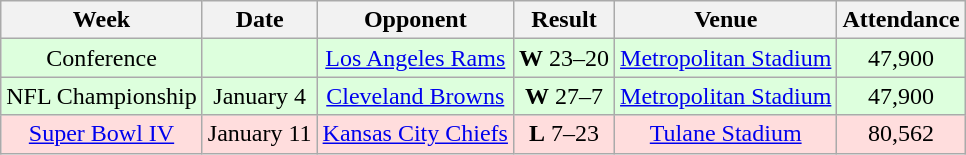<table class="wikitable" style="text-align:center">
<tr>
<th>Week</th>
<th>Date</th>
<th>Opponent</th>
<th>Result</th>
<th>Venue</th>
<th>Attendance</th>
</tr>
<tr style="background:#ddffdd">
<td>Conference</td>
<td></td>
<td><a href='#'>Los Angeles Rams</a></td>
<td><strong>W</strong> 23–20</td>
<td><a href='#'>Metropolitan Stadium</a></td>
<td>47,900</td>
</tr>
<tr style="background:#ddffdd">
<td>NFL Championship</td>
<td>January 4</td>
<td><a href='#'>Cleveland Browns</a></td>
<td><strong>W</strong> 27–7</td>
<td><a href='#'>Metropolitan Stadium</a></td>
<td>47,900</td>
</tr>
<tr style="background:#ffdddd">
<td><a href='#'>Super Bowl IV</a></td>
<td>January 11</td>
<td><a href='#'>Kansas City Chiefs</a></td>
<td><strong>L</strong> 7–23</td>
<td><a href='#'>Tulane Stadium</a></td>
<td>80,562</td>
</tr>
</table>
